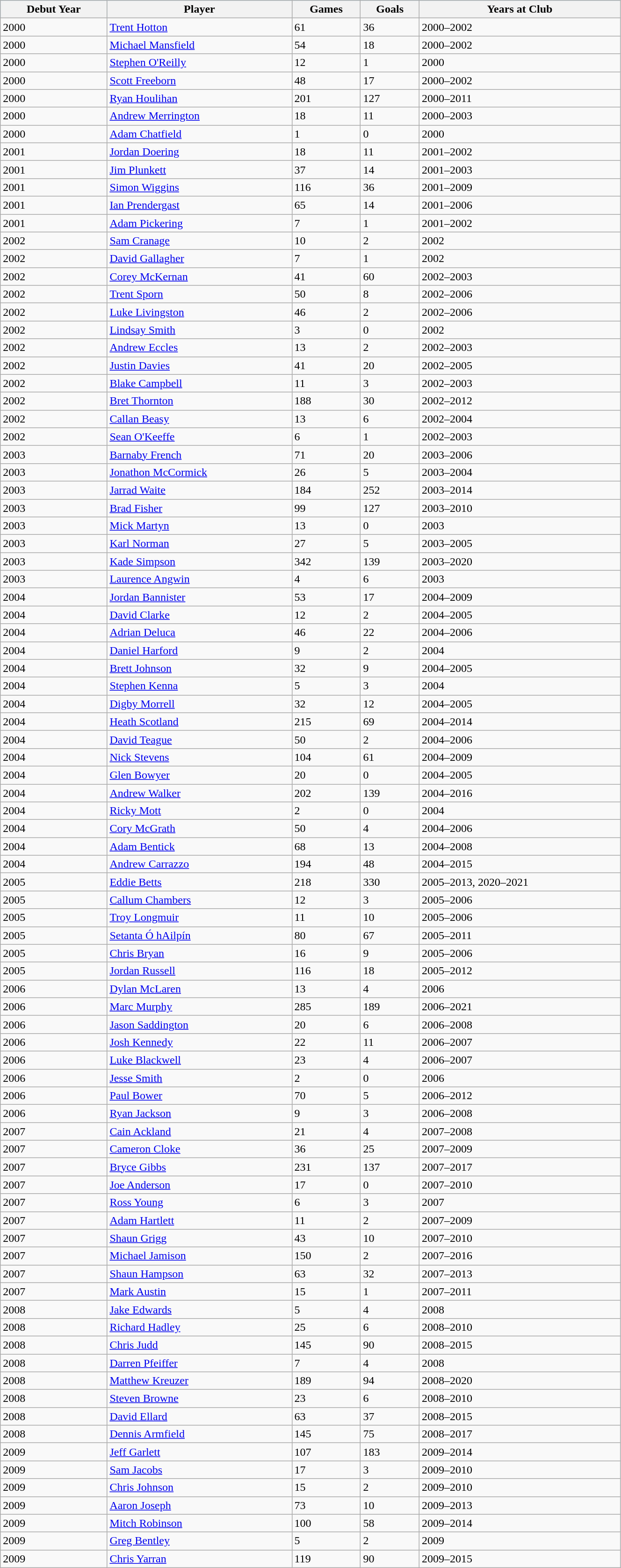<table class="wikitable" style="width:70%;">
<tr style="background:#87cefa;">
<th>Debut Year</th>
<th>Player</th>
<th>Games</th>
<th>Goals</th>
<th>Years at Club</th>
</tr>
<tr>
<td>2000</td>
<td><a href='#'>Trent Hotton</a></td>
<td>61</td>
<td>36</td>
<td>2000–2002</td>
</tr>
<tr>
<td>2000</td>
<td><a href='#'>Michael Mansfield</a></td>
<td>54</td>
<td>18</td>
<td>2000–2002</td>
</tr>
<tr>
<td>2000</td>
<td><a href='#'>Stephen O'Reilly</a></td>
<td>12</td>
<td>1</td>
<td>2000</td>
</tr>
<tr>
<td>2000</td>
<td><a href='#'>Scott Freeborn</a></td>
<td>48</td>
<td>17</td>
<td>2000–2002</td>
</tr>
<tr>
<td>2000</td>
<td><a href='#'>Ryan Houlihan</a></td>
<td>201</td>
<td>127</td>
<td>2000–2011</td>
</tr>
<tr>
<td>2000</td>
<td><a href='#'>Andrew Merrington</a></td>
<td>18</td>
<td>11</td>
<td>2000–2003</td>
</tr>
<tr>
<td>2000</td>
<td><a href='#'>Adam Chatfield</a></td>
<td>1</td>
<td>0</td>
<td>2000</td>
</tr>
<tr>
<td>2001</td>
<td><a href='#'>Jordan Doering</a></td>
<td>18</td>
<td>11</td>
<td>2001–2002</td>
</tr>
<tr>
<td>2001</td>
<td><a href='#'>Jim Plunkett</a></td>
<td>37</td>
<td>14</td>
<td>2001–2003</td>
</tr>
<tr>
<td>2001</td>
<td><a href='#'>Simon Wiggins</a></td>
<td>116</td>
<td>36</td>
<td>2001–2009</td>
</tr>
<tr>
<td>2001</td>
<td><a href='#'>Ian Prendergast</a></td>
<td>65</td>
<td>14</td>
<td>2001–2006</td>
</tr>
<tr>
<td>2001</td>
<td><a href='#'>Adam Pickering</a></td>
<td>7</td>
<td>1</td>
<td>2001–2002</td>
</tr>
<tr>
<td>2002</td>
<td><a href='#'>Sam Cranage</a></td>
<td>10</td>
<td>2</td>
<td>2002</td>
</tr>
<tr>
<td>2002</td>
<td><a href='#'>David Gallagher</a></td>
<td>7</td>
<td>1</td>
<td>2002</td>
</tr>
<tr>
<td>2002</td>
<td><a href='#'>Corey McKernan</a></td>
<td>41</td>
<td>60</td>
<td>2002–2003</td>
</tr>
<tr>
<td>2002</td>
<td><a href='#'>Trent Sporn</a></td>
<td>50</td>
<td>8</td>
<td>2002–2006</td>
</tr>
<tr>
<td>2002</td>
<td><a href='#'>Luke Livingston</a></td>
<td>46</td>
<td>2</td>
<td>2002–2006</td>
</tr>
<tr>
<td>2002</td>
<td><a href='#'>Lindsay Smith</a></td>
<td>3</td>
<td>0</td>
<td>2002</td>
</tr>
<tr>
<td>2002</td>
<td><a href='#'>Andrew Eccles</a></td>
<td>13</td>
<td>2</td>
<td>2002–2003</td>
</tr>
<tr>
<td>2002</td>
<td><a href='#'>Justin Davies</a></td>
<td>41</td>
<td>20</td>
<td>2002–2005</td>
</tr>
<tr>
<td>2002</td>
<td><a href='#'>Blake Campbell</a></td>
<td>11</td>
<td>3</td>
<td>2002–2003</td>
</tr>
<tr>
<td>2002</td>
<td><a href='#'>Bret Thornton</a></td>
<td>188</td>
<td>30</td>
<td>2002–2012</td>
</tr>
<tr>
<td>2002</td>
<td><a href='#'>Callan Beasy</a></td>
<td>13</td>
<td>6</td>
<td>2002–2004</td>
</tr>
<tr>
<td>2002</td>
<td><a href='#'>Sean O'Keeffe</a></td>
<td>6</td>
<td>1</td>
<td>2002–2003</td>
</tr>
<tr>
<td>2003</td>
<td><a href='#'>Barnaby French</a></td>
<td>71</td>
<td>20</td>
<td>2003–2006</td>
</tr>
<tr>
<td>2003</td>
<td><a href='#'>Jonathon McCormick</a></td>
<td>26</td>
<td>5</td>
<td>2003–2004</td>
</tr>
<tr>
<td>2003</td>
<td><a href='#'>Jarrad Waite</a></td>
<td>184</td>
<td>252</td>
<td>2003–2014</td>
</tr>
<tr>
<td>2003</td>
<td><a href='#'>Brad Fisher</a></td>
<td>99</td>
<td>127</td>
<td>2003–2010</td>
</tr>
<tr>
<td>2003</td>
<td><a href='#'>Mick Martyn</a></td>
<td>13</td>
<td>0</td>
<td>2003</td>
</tr>
<tr>
<td>2003</td>
<td><a href='#'>Karl Norman</a></td>
<td>27</td>
<td>5</td>
<td>2003–2005</td>
</tr>
<tr>
<td>2003</td>
<td><a href='#'>Kade Simpson</a></td>
<td>342</td>
<td>139</td>
<td>2003–2020</td>
</tr>
<tr>
<td>2003</td>
<td><a href='#'>Laurence Angwin</a></td>
<td>4</td>
<td>6</td>
<td>2003</td>
</tr>
<tr>
<td>2004</td>
<td><a href='#'>Jordan Bannister</a></td>
<td>53</td>
<td>17</td>
<td>2004–2009</td>
</tr>
<tr>
<td>2004</td>
<td><a href='#'>David Clarke</a></td>
<td>12</td>
<td>2</td>
<td>2004–2005</td>
</tr>
<tr>
<td>2004</td>
<td><a href='#'>Adrian Deluca</a></td>
<td>46</td>
<td>22</td>
<td>2004–2006</td>
</tr>
<tr>
<td>2004</td>
<td><a href='#'>Daniel Harford</a></td>
<td>9</td>
<td>2</td>
<td>2004</td>
</tr>
<tr>
<td>2004</td>
<td><a href='#'>Brett Johnson</a></td>
<td>32</td>
<td>9</td>
<td>2004–2005</td>
</tr>
<tr>
<td>2004</td>
<td><a href='#'>Stephen Kenna</a></td>
<td>5</td>
<td>3</td>
<td>2004</td>
</tr>
<tr>
<td>2004</td>
<td><a href='#'>Digby Morrell</a></td>
<td>32</td>
<td>12</td>
<td>2004–2005</td>
</tr>
<tr>
<td>2004</td>
<td><a href='#'>Heath Scotland</a></td>
<td>215</td>
<td>69</td>
<td>2004–2014</td>
</tr>
<tr>
<td>2004</td>
<td><a href='#'>David Teague</a></td>
<td>50</td>
<td>2</td>
<td>2004–2006</td>
</tr>
<tr>
<td>2004</td>
<td><a href='#'>Nick Stevens</a></td>
<td>104</td>
<td>61</td>
<td>2004–2009</td>
</tr>
<tr>
<td>2004</td>
<td><a href='#'>Glen Bowyer</a></td>
<td>20</td>
<td>0</td>
<td>2004–2005</td>
</tr>
<tr>
<td>2004</td>
<td><a href='#'>Andrew Walker</a></td>
<td>202</td>
<td>139</td>
<td>2004–2016</td>
</tr>
<tr>
<td>2004</td>
<td><a href='#'>Ricky Mott</a></td>
<td>2</td>
<td>0</td>
<td>2004</td>
</tr>
<tr>
<td>2004</td>
<td><a href='#'>Cory McGrath</a></td>
<td>50</td>
<td>4</td>
<td>2004–2006</td>
</tr>
<tr>
<td>2004</td>
<td><a href='#'>Adam Bentick</a></td>
<td>68</td>
<td>13</td>
<td>2004–2008</td>
</tr>
<tr>
<td>2004</td>
<td><a href='#'>Andrew Carrazzo</a></td>
<td>194</td>
<td>48</td>
<td>2004–2015</td>
</tr>
<tr>
<td>2005</td>
<td><a href='#'>Eddie Betts</a></td>
<td>218</td>
<td>330</td>
<td>2005–2013, 2020–2021</td>
</tr>
<tr>
<td>2005</td>
<td><a href='#'>Callum Chambers</a></td>
<td>12</td>
<td>3</td>
<td>2005–2006</td>
</tr>
<tr>
<td>2005</td>
<td><a href='#'>Troy Longmuir</a></td>
<td>11</td>
<td>10</td>
<td>2005–2006</td>
</tr>
<tr>
<td>2005</td>
<td><a href='#'>Setanta Ó hAilpín</a></td>
<td>80</td>
<td>67</td>
<td>2005–2011</td>
</tr>
<tr>
<td>2005</td>
<td><a href='#'>Chris Bryan</a></td>
<td>16</td>
<td>9</td>
<td>2005–2006</td>
</tr>
<tr>
<td>2005</td>
<td><a href='#'>Jordan Russell</a></td>
<td>116</td>
<td>18</td>
<td>2005–2012</td>
</tr>
<tr>
<td>2006</td>
<td><a href='#'>Dylan McLaren</a></td>
<td>13</td>
<td>4</td>
<td>2006</td>
</tr>
<tr>
<td>2006</td>
<td><a href='#'>Marc Murphy</a></td>
<td>285</td>
<td>189</td>
<td>2006–2021</td>
</tr>
<tr>
<td>2006</td>
<td><a href='#'>Jason Saddington</a></td>
<td>20</td>
<td>6</td>
<td>2006–2008</td>
</tr>
<tr>
<td>2006</td>
<td><a href='#'>Josh Kennedy</a></td>
<td>22</td>
<td>11</td>
<td>2006–2007</td>
</tr>
<tr>
<td>2006</td>
<td><a href='#'>Luke Blackwell</a></td>
<td>23</td>
<td>4</td>
<td>2006–2007</td>
</tr>
<tr>
<td>2006</td>
<td><a href='#'>Jesse Smith</a></td>
<td>2</td>
<td>0</td>
<td>2006</td>
</tr>
<tr>
<td>2006</td>
<td><a href='#'>Paul Bower</a></td>
<td>70</td>
<td>5</td>
<td>2006–2012</td>
</tr>
<tr>
<td>2006</td>
<td><a href='#'>Ryan Jackson</a></td>
<td>9</td>
<td>3</td>
<td>2006–2008</td>
</tr>
<tr>
<td>2007</td>
<td><a href='#'>Cain Ackland</a></td>
<td>21</td>
<td>4</td>
<td>2007–2008</td>
</tr>
<tr>
<td>2007</td>
<td><a href='#'>Cameron Cloke</a></td>
<td>36</td>
<td>25</td>
<td>2007–2009</td>
</tr>
<tr>
<td>2007</td>
<td><a href='#'>Bryce Gibbs</a></td>
<td>231</td>
<td>137</td>
<td>2007–2017</td>
</tr>
<tr>
<td>2007</td>
<td><a href='#'>Joe Anderson</a></td>
<td>17</td>
<td>0</td>
<td>2007–2010</td>
</tr>
<tr>
<td>2007</td>
<td><a href='#'>Ross Young</a></td>
<td>6</td>
<td>3</td>
<td>2007</td>
</tr>
<tr>
<td>2007</td>
<td><a href='#'>Adam Hartlett</a></td>
<td>11</td>
<td>2</td>
<td>2007–2009</td>
</tr>
<tr>
<td>2007</td>
<td><a href='#'>Shaun Grigg</a></td>
<td>43</td>
<td>10</td>
<td>2007–2010</td>
</tr>
<tr>
<td>2007</td>
<td><a href='#'>Michael Jamison</a></td>
<td>150</td>
<td>2</td>
<td>2007–2016</td>
</tr>
<tr>
<td>2007</td>
<td><a href='#'>Shaun Hampson</a></td>
<td>63</td>
<td>32</td>
<td>2007–2013</td>
</tr>
<tr>
<td>2007</td>
<td><a href='#'>Mark Austin</a></td>
<td>15</td>
<td>1</td>
<td>2007–2011</td>
</tr>
<tr>
<td>2008</td>
<td><a href='#'>Jake Edwards</a></td>
<td>5</td>
<td>4</td>
<td>2008</td>
</tr>
<tr>
<td>2008</td>
<td><a href='#'>Richard Hadley</a></td>
<td>25</td>
<td>6</td>
<td>2008–2010</td>
</tr>
<tr>
<td>2008</td>
<td><a href='#'>Chris Judd</a></td>
<td>145</td>
<td>90</td>
<td>2008–2015</td>
</tr>
<tr>
<td>2008</td>
<td><a href='#'>Darren Pfeiffer</a></td>
<td>7</td>
<td>4</td>
<td>2008</td>
</tr>
<tr>
<td>2008</td>
<td><a href='#'>Matthew Kreuzer</a></td>
<td>189</td>
<td>94</td>
<td>2008–2020</td>
</tr>
<tr>
<td>2008</td>
<td><a href='#'>Steven Browne</a></td>
<td>23</td>
<td>6</td>
<td>2008–2010</td>
</tr>
<tr>
<td>2008</td>
<td><a href='#'>David Ellard</a></td>
<td>63</td>
<td>37</td>
<td>2008–2015</td>
</tr>
<tr>
<td>2008</td>
<td><a href='#'>Dennis Armfield</a></td>
<td>145</td>
<td>75</td>
<td>2008–2017</td>
</tr>
<tr>
<td>2009</td>
<td><a href='#'>Jeff Garlett</a></td>
<td>107</td>
<td>183</td>
<td>2009–2014</td>
</tr>
<tr>
<td>2009</td>
<td><a href='#'>Sam Jacobs</a></td>
<td>17</td>
<td>3</td>
<td>2009–2010</td>
</tr>
<tr>
<td>2009</td>
<td><a href='#'>Chris Johnson</a></td>
<td>15</td>
<td>2</td>
<td>2009–2010</td>
</tr>
<tr>
<td>2009</td>
<td><a href='#'>Aaron Joseph</a></td>
<td>73</td>
<td>10</td>
<td>2009–2013</td>
</tr>
<tr>
<td>2009</td>
<td><a href='#'>Mitch Robinson</a></td>
<td>100</td>
<td>58</td>
<td>2009–2014</td>
</tr>
<tr>
<td>2009</td>
<td><a href='#'>Greg Bentley</a></td>
<td>5</td>
<td>2</td>
<td>2009</td>
</tr>
<tr>
<td>2009</td>
<td><a href='#'>Chris Yarran</a></td>
<td>119</td>
<td>90</td>
<td>2009–2015</td>
</tr>
</table>
